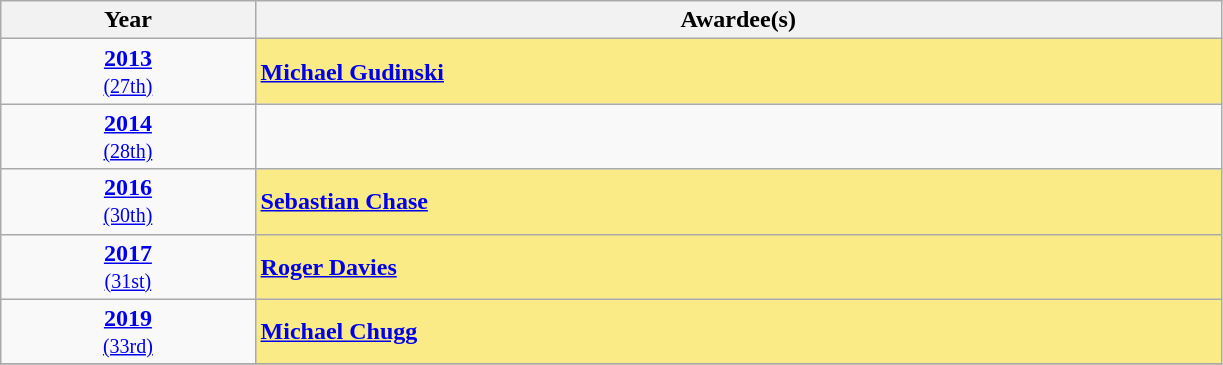<table class="sortable wikitable">
<tr>
<th width="5%">Year</th>
<th width="19%">Awardee(s)</th>
</tr>
<tr>
<td align="center"><strong><a href='#'>2013</a></strong><br><small><a href='#'>(27th)</a></small></td>
<td style="background:#FAEB86"><strong><a href='#'>Michael Gudinski</a></strong></td>
</tr>
<tr>
<td align="center"><strong><a href='#'>2014</a></strong><br><small><a href='#'>(28th)</a></small></td>
<td><s></s><small></small></td>
</tr>
<tr>
<td align="center"><strong><a href='#'>2016</a></strong><br><small><a href='#'>(30th)</a></small></td>
<td style="background:#FAEB86"><strong><a href='#'>Sebastian Chase</a></strong></td>
</tr>
<tr>
<td align="center"><strong><a href='#'>2017</a></strong><br><small><a href='#'>(31st)</a></small></td>
<td style="background:#FAEB86"><strong><a href='#'>Roger Davies</a></strong></td>
</tr>
<tr>
<td align="center"><strong><a href='#'>2019</a></strong><br><small><a href='#'>(33rd)</a></small></td>
<td style="background:#FAEB86"><strong><a href='#'>Michael Chugg</a></strong></td>
</tr>
<tr>
</tr>
</table>
